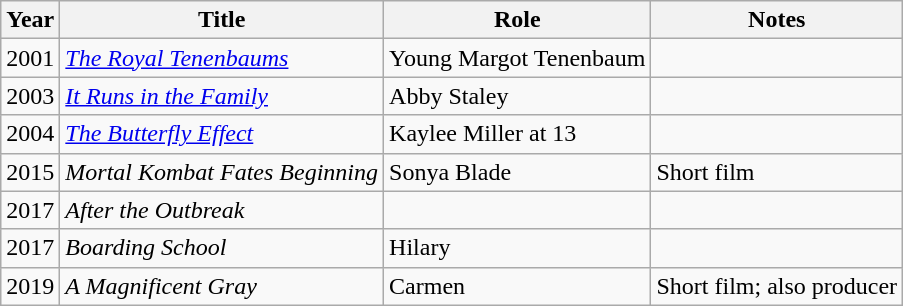<table class="wikitable">
<tr>
<th>Year</th>
<th>Title</th>
<th>Role</th>
<th>Notes</th>
</tr>
<tr>
<td>2001</td>
<td><em><a href='#'>The Royal Tenenbaums</a></em></td>
<td>Young Margot Tenenbaum</td>
<td></td>
</tr>
<tr>
<td>2003</td>
<td><em><a href='#'>It Runs in the Family</a></em></td>
<td>Abby Staley</td>
<td></td>
</tr>
<tr>
<td>2004</td>
<td><em><a href='#'>The Butterfly Effect</a></em></td>
<td>Kaylee Miller at 13</td>
<td></td>
</tr>
<tr>
<td>2015</td>
<td><em>Mortal Kombat Fates Beginning</em></td>
<td>Sonya Blade</td>
<td>Short film</td>
</tr>
<tr>
<td>2017</td>
<td><em>After the Outbreak</em></td>
<td></td>
</tr>
<tr>
<td>2017</td>
<td><em>Boarding School</em></td>
<td>Hilary</td>
<td></td>
</tr>
<tr>
<td>2019</td>
<td><em>A Magnificent Gray</em></td>
<td>Carmen</td>
<td>Short film; also producer</td>
</tr>
</table>
